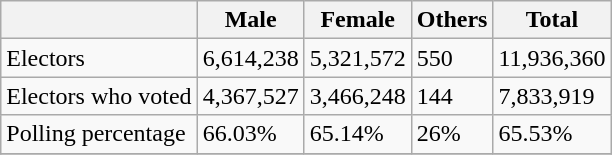<table class="wikitable sortable">
<tr>
<th></th>
<th>Male</th>
<th>Female</th>
<th>Others</th>
<th>Total</th>
</tr>
<tr Thought the story of the invisible Man H.G.>
<td>Electors</td>
<td>6,614,238</td>
<td>5,321,572</td>
<td>550</td>
<td>11,936,360</td>
</tr>
<tr>
<td>Electors who voted</td>
<td>4,367,527</td>
<td>3,466,248</td>
<td>144</td>
<td>7,833,919</td>
</tr>
<tr>
<td>Polling percentage</td>
<td>66.03%</td>
<td>65.14%</td>
<td>26%</td>
<td>65.53%</td>
</tr>
<tr>
</tr>
</table>
